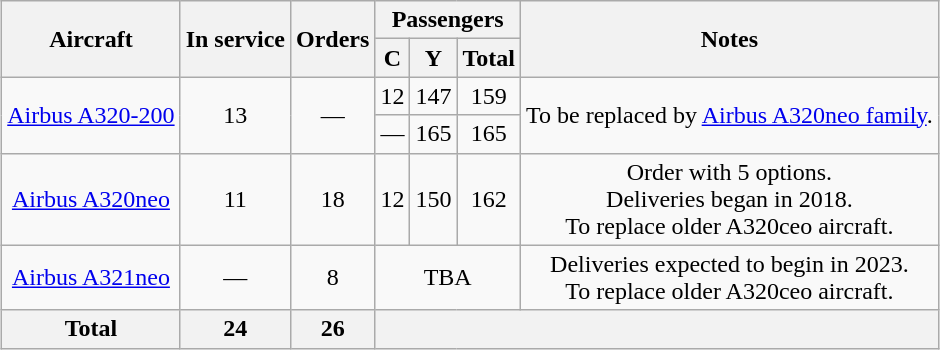<table class="wikitable" style="border-collapse:collapse;text-align:center;margin:auto;">
<tr>
<th rowspan="2">Aircraft</th>
<th rowspan="2">In service</th>
<th rowspan="2">Orders</th>
<th colspan="3">Passengers</th>
<th rowspan="2">Notes</th>
</tr>
<tr>
<th><abbr>C</abbr></th>
<th><abbr>Y</abbr></th>
<th>Total</th>
</tr>
<tr>
<td rowspan="2"><a href='#'>Airbus A320-200</a></td>
<td rowspan="2">13</td>
<td rowspan="2">—</td>
<td>12</td>
<td>147</td>
<td>159</td>
<td rowspan="2">To be replaced by <a href='#'>Airbus A320neo family</a>.</td>
</tr>
<tr>
<td>—</td>
<td>165</td>
<td>165</td>
</tr>
<tr>
<td><a href='#'>Airbus A320neo</a></td>
<td>11</td>
<td>18</td>
<td>12</td>
<td>150</td>
<td>162</td>
<td>Order with 5 options.<br>Deliveries began in 2018.<br>To replace older A320ceo aircraft.</td>
</tr>
<tr>
<td><a href='#'>Airbus A321neo</a></td>
<td>—</td>
<td>8</td>
<td colspan="3"><abbr>TBA</abbr></td>
<td>Deliveries expected to begin in 2023.<br>To replace older A320ceo aircraft.</td>
</tr>
<tr>
<th>Total</th>
<th>24</th>
<th>26</th>
<th colspan="4"></th>
</tr>
</table>
